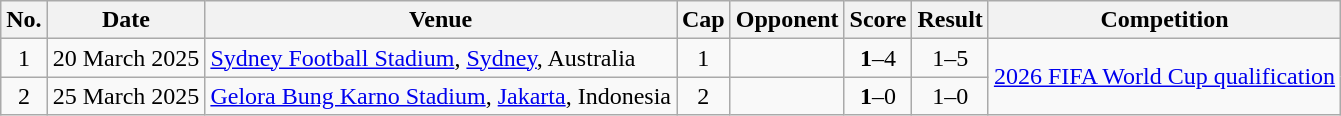<table class="wikitable sortable">
<tr>
<th scope="col">No.</th>
<th scope="col">Date</th>
<th scope="col">Venue</th>
<th scope="col">Cap</th>
<th scope="col">Opponent</th>
<th scope="col">Score</th>
<th scope="col">Result</th>
<th scope="col">Competition</th>
</tr>
<tr>
<td style="text-align:center">1</td>
<td>20 March 2025</td>
<td><a href='#'>Sydney Football Stadium</a>, <a href='#'>Sydney</a>, Australia</td>
<td align=center>1</td>
<td></td>
<td align=center><strong>1</strong>–4</td>
<td align=center>1–5</td>
<td rowspan="2"><a href='#'>2026 FIFA World Cup qualification</a></td>
</tr>
<tr>
<td style="text-align:center">2</td>
<td>25 March 2025</td>
<td><a href='#'>Gelora Bung Karno Stadium</a>, <a href='#'>Jakarta</a>, Indonesia</td>
<td align=center>2</td>
<td></td>
<td align=center><strong>1</strong>–0</td>
<td align=center>1–0</td>
</tr>
</table>
